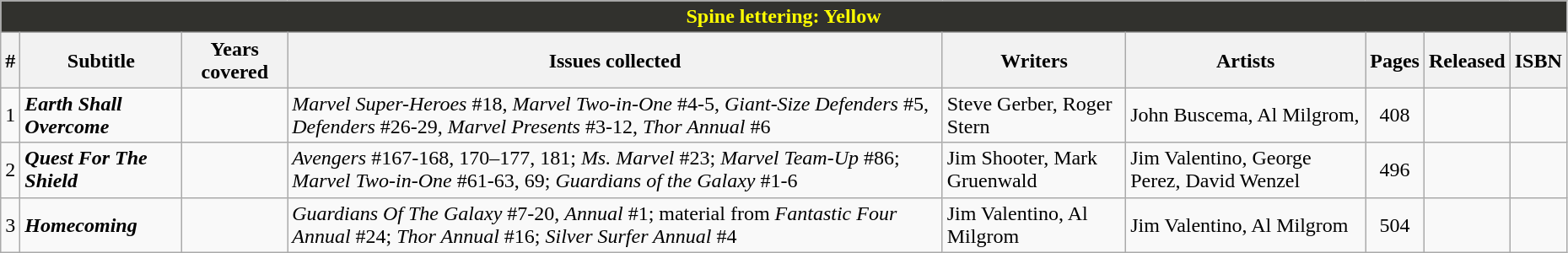<table class="wikitable sortable" width=98%>
<tr>
<th colspan=9 style="background-color: #31312D; color: yellow;">Spine lettering: Yellow</th>
</tr>
<tr>
<th class="unsortable">#</th>
<th class="unsortable">Subtitle</th>
<th>Years covered</th>
<th class="unsortable">Issues collected</th>
<th class="unsortable">Writers</th>
<th class="unsortable">Artists</th>
<th class="unsortable">Pages</th>
<th>Released</th>
<th class="unsortable">ISBN</th>
</tr>
<tr>
<td>1</td>
<td><strong><em>Earth Shall Overcome</em></strong></td>
<td></td>
<td><em>Marvel Super-Heroes</em> #18, <em>Marvel Two-in-One</em> #4-5, <em>Giant-Size Defenders</em> #5, <em>Defenders</em> #26-29, <em>Marvel Presents</em> #3-12, <em>Thor Annual</em> #6</td>
<td>Steve Gerber, Roger Stern</td>
<td>John Buscema, Al Milgrom, </td>
<td style="text-align: center;">408</td>
<td></td>
<td></td>
</tr>
<tr>
<td>2</td>
<td><strong><em>Quest For The Shield</em></strong></td>
<td></td>
<td><em>Avengers</em> #167-168, 170–177, 181; <em>Ms. Marvel</em> #23; <em>Marvel Team-Up</em> #86; <em>Marvel Two-in-One</em> #61-63, 69; <em>Guardians of the Galaxy</em> #1-6</td>
<td>Jim Shooter, Mark Gruenwald</td>
<td>Jim Valentino, George Perez, David Wenzel</td>
<td style="text-align: center;">496</td>
<td></td>
<td></td>
</tr>
<tr>
<td>3</td>
<td><strong><em>Homecoming</em></strong></td>
<td></td>
<td><em>Guardians Of The Galaxy</em> #7-20, <em>Annual</em> #1; material from <em>Fantastic Four Annual</em> #24; <em>Thor Annual</em> #16; <em>Silver Surfer Annual</em> #4</td>
<td>Jim Valentino, Al Milgrom</td>
<td>Jim Valentino, Al Milgrom</td>
<td style="text-align: center;">504</td>
<td></td>
<td></td>
</tr>
</table>
